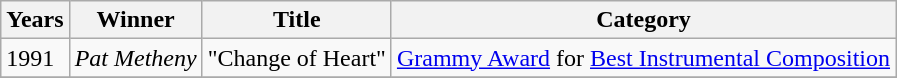<table class="wikitable">
<tr>
<th align="left">Years</th>
<th align="left">Winner</th>
<th align="left">Title</th>
<th align="left">Category</th>
</tr>
<tr>
<td align="left">1991</td>
<td align="left"><em>Pat Metheny</em></td>
<td align="left">"Change of Heart"</td>
<td align="left"><a href='#'>Grammy Award</a> for <a href='#'>Best Instrumental Composition</a></td>
</tr>
<tr>
</tr>
</table>
